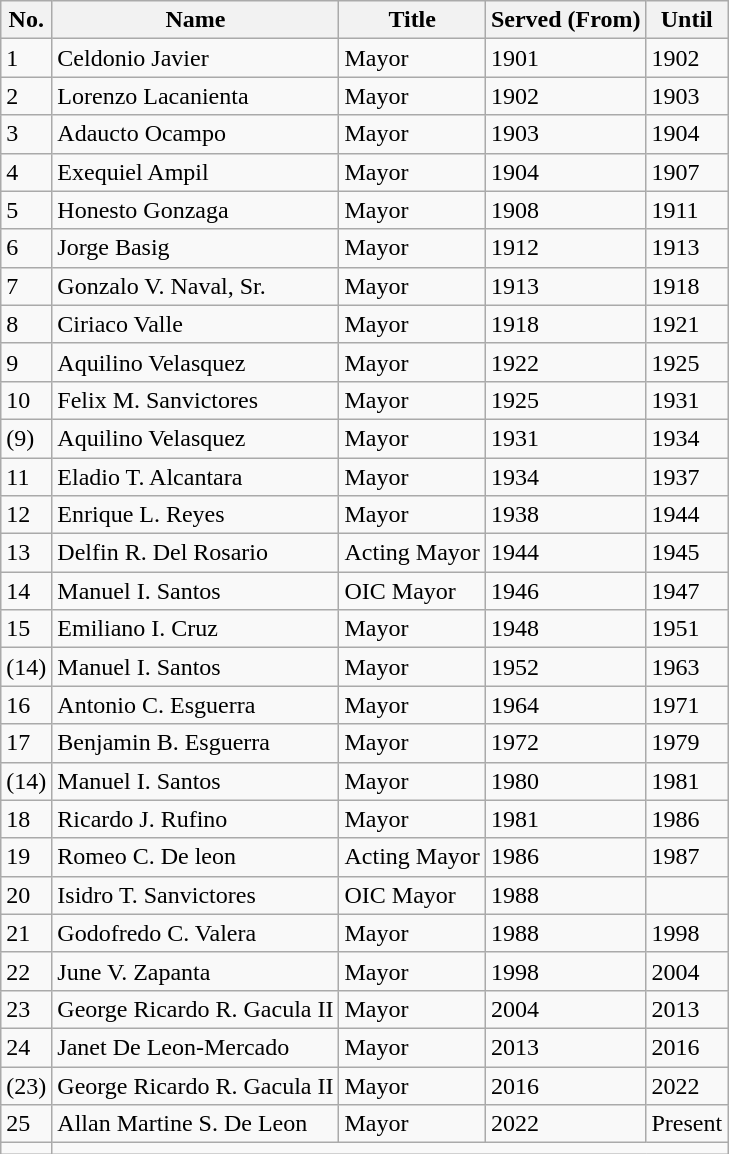<table class="wikitable sortable">
<tr>
<th>No.</th>
<th>Name</th>
<th>Title</th>
<th>Served (From)</th>
<th>Until</th>
</tr>
<tr>
<td>1</td>
<td>Celdonio Javier</td>
<td>Mayor</td>
<td>1901</td>
<td>1902</td>
</tr>
<tr>
<td>2</td>
<td>Lorenzo Lacanienta</td>
<td>Mayor</td>
<td>1902</td>
<td>1903</td>
</tr>
<tr>
<td>3</td>
<td>Adaucto Ocampo</td>
<td>Mayor</td>
<td>1903</td>
<td>1904</td>
</tr>
<tr>
<td>4</td>
<td>Exequiel Ampil</td>
<td>Mayor</td>
<td>1904</td>
<td>1907</td>
</tr>
<tr>
<td>5</td>
<td>Honesto Gonzaga</td>
<td>Mayor</td>
<td>1908</td>
<td>1911</td>
</tr>
<tr>
<td>6</td>
<td>Jorge Basig</td>
<td>Mayor</td>
<td>1912</td>
<td>1913</td>
</tr>
<tr>
<td>7</td>
<td>Gonzalo V. Naval, Sr.</td>
<td>Mayor</td>
<td>1913</td>
<td>1918</td>
</tr>
<tr>
<td>8</td>
<td>Ciriaco Valle</td>
<td>Mayor</td>
<td>1918</td>
<td>1921</td>
</tr>
<tr>
<td>9</td>
<td>Aquilino Velasquez</td>
<td>Mayor</td>
<td>1922</td>
<td>1925</td>
</tr>
<tr>
<td>10</td>
<td>Felix M. Sanvictores</td>
<td>Mayor</td>
<td>1925</td>
<td>1931</td>
</tr>
<tr>
<td>(9)</td>
<td>Aquilino Velasquez</td>
<td>Mayor</td>
<td>1931</td>
<td>1934</td>
</tr>
<tr>
<td>11</td>
<td>Eladio T. Alcantara</td>
<td>Mayor</td>
<td>1934</td>
<td>1937</td>
</tr>
<tr>
<td>12</td>
<td>Enrique L. Reyes</td>
<td>Mayor</td>
<td>1938</td>
<td>1944</td>
</tr>
<tr>
<td>13</td>
<td>Delfin R. Del Rosario</td>
<td>Acting Mayor</td>
<td>1944</td>
<td>1945</td>
</tr>
<tr>
<td>14</td>
<td>Manuel I. Santos</td>
<td>OIC Mayor</td>
<td>1946</td>
<td>1947</td>
</tr>
<tr>
<td>15</td>
<td>Emiliano I. Cruz</td>
<td>Mayor</td>
<td>1948</td>
<td>1951</td>
</tr>
<tr>
<td>(14)</td>
<td>Manuel I. Santos</td>
<td>Mayor</td>
<td>1952</td>
<td>1963</td>
</tr>
<tr>
<td>16</td>
<td>Antonio C. Esguerra</td>
<td>Mayor</td>
<td>1964</td>
<td>1971</td>
</tr>
<tr>
<td>17</td>
<td>Benjamin B. Esguerra</td>
<td>Mayor</td>
<td>1972</td>
<td>1979</td>
</tr>
<tr>
<td>(14)</td>
<td>Manuel I. Santos</td>
<td>Mayor</td>
<td>1980</td>
<td>1981</td>
</tr>
<tr>
<td>18</td>
<td>Ricardo J. Rufino</td>
<td>Mayor</td>
<td>1981</td>
<td>1986</td>
</tr>
<tr>
<td>19</td>
<td>Romeo C. De leon</td>
<td>Acting Mayor</td>
<td>1986</td>
<td>1987</td>
</tr>
<tr>
<td>20</td>
<td>Isidro T. Sanvictores</td>
<td>OIC Mayor</td>
<td>1988</td>
<td></td>
</tr>
<tr>
<td>21</td>
<td>Godofredo C. Valera</td>
<td>Mayor</td>
<td>1988</td>
<td>1998</td>
</tr>
<tr>
<td>22</td>
<td>June V. Zapanta</td>
<td>Mayor</td>
<td>1998</td>
<td>2004</td>
</tr>
<tr>
<td>23</td>
<td>George Ricardo R. Gacula II</td>
<td>Mayor</td>
<td>2004</td>
<td>2013</td>
</tr>
<tr>
<td>24</td>
<td>Janet De Leon-Mercado</td>
<td>Mayor</td>
<td>2013</td>
<td>2016</td>
</tr>
<tr>
<td>(23)</td>
<td>George Ricardo R. Gacula II</td>
<td>Mayor</td>
<td>2016</td>
<td>2022</td>
</tr>
<tr>
<td>25</td>
<td>Allan Martine S. De Leon</td>
<td>Mayor</td>
<td>2022</td>
<td>Present</td>
</tr>
<tr>
<td></td>
</tr>
</table>
